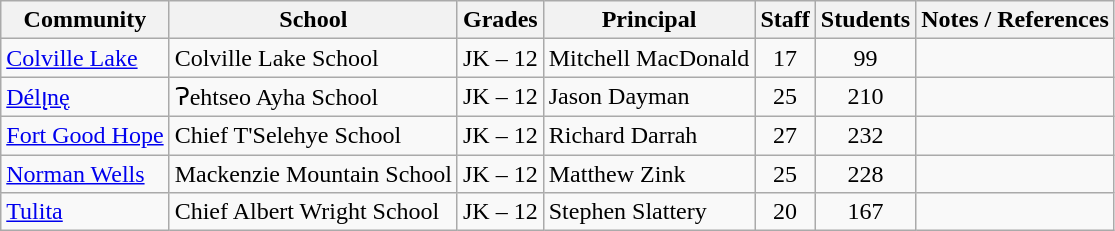<table class="wikitable">
<tr>
<th>Community</th>
<th>School</th>
<th>Grades</th>
<th>Principal</th>
<th>Staff</th>
<th>Students</th>
<th>Notes / References</th>
</tr>
<tr>
<td><a href='#'>Colville Lake</a></td>
<td>Colville Lake School</td>
<td align=center>JK – 12</td>
<td>Mitchell MacDonald</td>
<td align=center>17</td>
<td align=center>99</td>
<td></td>
</tr>
<tr>
<td><a href='#'>Délı̨nę</a></td>
<td>Ɂehtseo Ayha School</td>
<td align=center>JK – 12</td>
<td>Jason Dayman</td>
<td align=center>25</td>
<td align=center>210</td>
<td></td>
</tr>
<tr>
<td><a href='#'>Fort Good Hope</a></td>
<td>Chief T'Selehye School</td>
<td align=center>JK – 12</td>
<td>Richard Darrah</td>
<td align=center>27</td>
<td align=center>232</td>
<td></td>
</tr>
<tr>
<td><a href='#'>Norman Wells</a></td>
<td>Mackenzie Mountain School</td>
<td align=center>JK – 12</td>
<td>Matthew Zink</td>
<td align=center>25</td>
<td align=center>228</td>
<td></td>
</tr>
<tr>
<td><a href='#'>Tulita</a></td>
<td>Chief Albert Wright School</td>
<td align=center>JK – 12</td>
<td>Stephen Slattery</td>
<td align=center>20</td>
<td align=center>167</td>
<td></td>
</tr>
</table>
